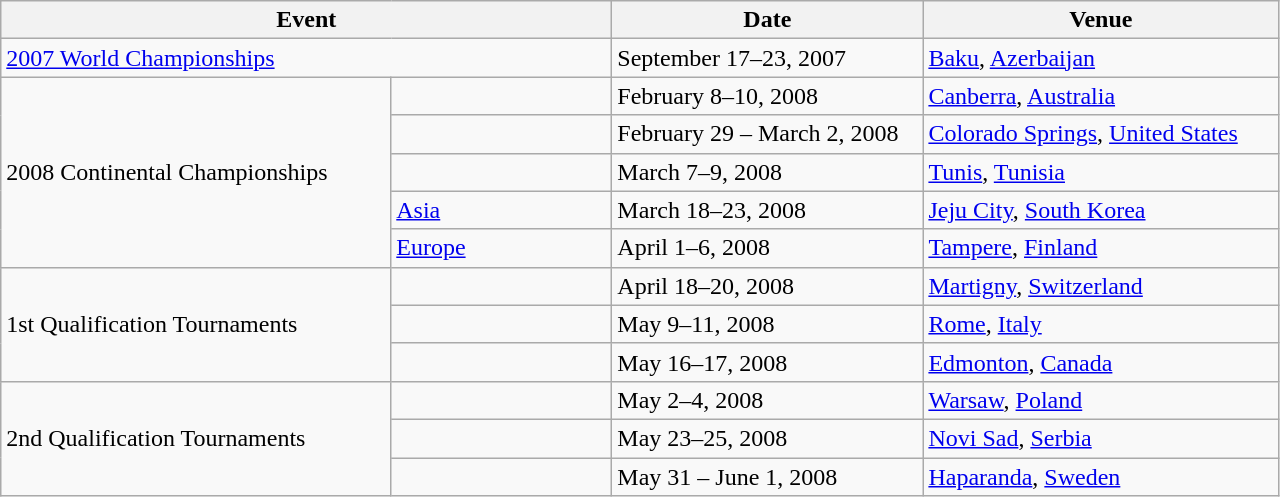<table class="wikitable">
<tr>
<th width=400 colspan="2">Event</th>
<th width=200>Date</th>
<th width=230>Venue</th>
</tr>
<tr>
<td colspan="2"><a href='#'>2007 World Championships</a></td>
<td>September 17–23, 2007</td>
<td> <a href='#'>Baku</a>, <a href='#'>Azerbaijan</a></td>
</tr>
<tr>
<td rowspan="5">2008 Continental Championships</td>
<td width=140></td>
<td>February 8–10, 2008</td>
<td> <a href='#'>Canberra</a>, <a href='#'>Australia</a></td>
</tr>
<tr>
<td></td>
<td>February 29 – March 2, 2008</td>
<td> <a href='#'>Colorado Springs</a>, <a href='#'>United States</a></td>
</tr>
<tr>
<td></td>
<td>March 7–9, 2008</td>
<td> <a href='#'>Tunis</a>, <a href='#'>Tunisia</a></td>
</tr>
<tr>
<td><a href='#'>Asia</a></td>
<td>March 18–23, 2008</td>
<td> <a href='#'>Jeju City</a>, <a href='#'>South Korea</a></td>
</tr>
<tr>
<td><a href='#'>Europe</a></td>
<td>April 1–6, 2008</td>
<td> <a href='#'>Tampere</a>, <a href='#'>Finland</a></td>
</tr>
<tr>
<td rowspan="3">1st Qualification Tournaments</td>
<td></td>
<td>April 18–20, 2008</td>
<td> <a href='#'>Martigny</a>, <a href='#'>Switzerland</a></td>
</tr>
<tr>
<td></td>
<td>May 9–11, 2008</td>
<td> <a href='#'>Rome</a>, <a href='#'>Italy</a></td>
</tr>
<tr>
<td></td>
<td>May 16–17, 2008</td>
<td> <a href='#'>Edmonton</a>, <a href='#'>Canada</a></td>
</tr>
<tr>
<td rowspan="3">2nd Qualification Tournaments</td>
<td></td>
<td>May 2–4, 2008</td>
<td> <a href='#'>Warsaw</a>, <a href='#'>Poland</a></td>
</tr>
<tr>
<td></td>
<td>May 23–25, 2008</td>
<td> <a href='#'>Novi Sad</a>, <a href='#'>Serbia</a></td>
</tr>
<tr>
<td></td>
<td>May 31 – June 1, 2008</td>
<td> <a href='#'>Haparanda</a>, <a href='#'>Sweden</a></td>
</tr>
</table>
